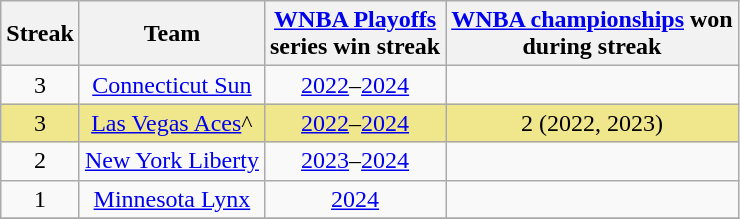<table class="wikitable sortable" style="text-align:center">
<tr>
<th>Streak</th>
<th>Team</th>
<th><a href='#'>WNBA Playoffs</a><br>series win streak</th>
<th><a href='#'>WNBA championships</a> won<br>during streak</th>
</tr>
<tr>
<td>3</td>
<td><a href='#'>Connecticut Sun</a></td>
<td><a href='#'>2022</a>–<a href='#'>2024</a></td>
<td></td>
</tr>
<tr bgcolor="#F0E68C">
<td>3</td>
<td><a href='#'>Las Vegas Aces</a>^</td>
<td><a href='#'>2022</a>–<a href='#'>2024</a></td>
<td>2 (2022, 2023)</td>
</tr>
<tr>
<td>2</td>
<td><a href='#'>New York Liberty</a></td>
<td><a href='#'>2023</a>–<a href='#'>2024</a></td>
<td></td>
</tr>
<tr>
<td>1</td>
<td><a href='#'>Minnesota Lynx</a></td>
<td><a href='#'>2024</a></td>
<td></td>
</tr>
<tr>
</tr>
</table>
